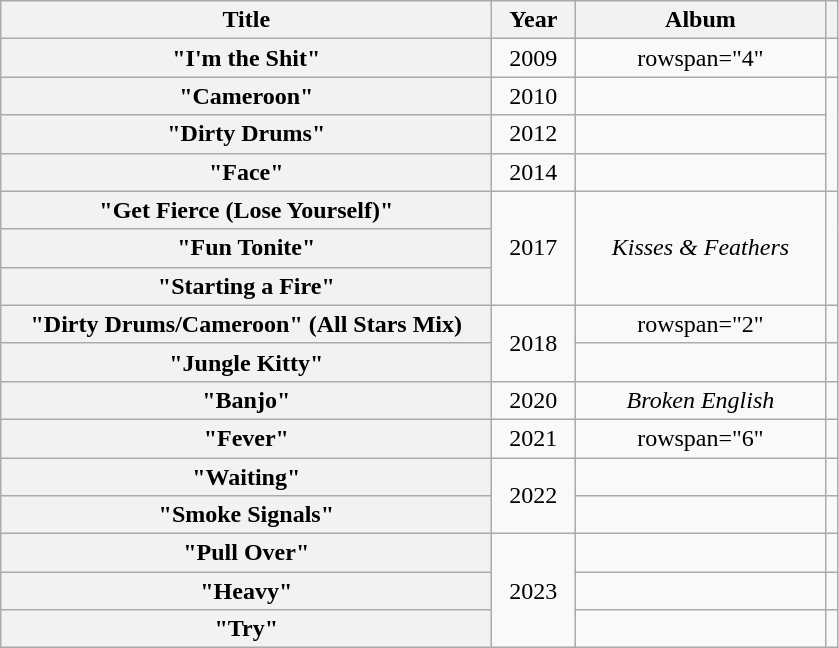<table class="wikitable plainrowheaders" style="text-align:center;">
<tr>
<th rowspan="1" style="width:20em;">Title</th>
<th rowspan="1" style="width:3em;">Year</th>
<th rowspan="1" style="width:10em;">Album</th>
<th rowspan="1"  style="text-align: center;" class="unsortable"></th>
</tr>
<tr>
<th scope="row">"I'm the Shit"</th>
<td>2009</td>
<td>rowspan="4" </td>
<td></td>
</tr>
<tr>
<th scope="row">"Cameroon"</th>
<td>2010</td>
<td></td>
</tr>
<tr>
<th scope="row">"Dirty Drums"</th>
<td>2012</td>
<td></td>
</tr>
<tr>
<th scope="row">"Face"</th>
<td>2014</td>
<td></td>
</tr>
<tr>
<th scope="row">"Get Fierce (Lose Yourself)"</th>
<td rowspan="3">2017</td>
<td rowspan="3"><em>Kisses & Feathers</em></td>
<td rowspan="3"></td>
</tr>
<tr>
<th scope="row">"Fun Tonite"</th>
</tr>
<tr>
<th scope="row">"Starting a Fire"</th>
</tr>
<tr>
<th scope="row">"Dirty Drums/Cameroon" (All Stars Mix)</th>
<td rowspan="2">2018</td>
<td>rowspan="2" </td>
<td></td>
</tr>
<tr>
<th scope="row">"Jungle Kitty"</th>
<td></td>
</tr>
<tr>
<th scope="row">"Banjo"</th>
<td>2020</td>
<td><em>Broken English</em></td>
<td></td>
</tr>
<tr>
<th scope="row">"Fever"</th>
<td rowspan="1">2021</td>
<td>rowspan="6" </td>
<td></td>
</tr>
<tr>
<th scope="row">"Waiting"</th>
<td rowspan="2">2022</td>
<td></td>
</tr>
<tr>
<th scope="row">"Smoke Signals"</th>
<td></td>
<td></td>
</tr>
<tr>
<th scope="row">"Pull Over"</th>
<td rowspan="3">2023</td>
<td></td>
</tr>
<tr>
<th scope="row">"Heavy"</th>
<td></td>
<td></td>
</tr>
<tr>
<th scope="row">"Try"</th>
<td></td>
<td></td>
</tr>
</table>
